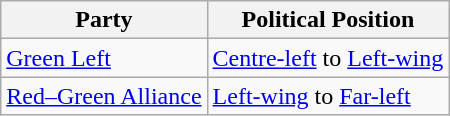<table class="wikitable mw-collapsible mw-collapsed">
<tr>
<th>Party</th>
<th>Political Position</th>
</tr>
<tr>
<td><a href='#'>Green Left</a></td>
<td><a href='#'>Centre-left</a> to <a href='#'>Left-wing</a></td>
</tr>
<tr>
<td><a href='#'>Red–Green Alliance</a></td>
<td><a href='#'>Left-wing</a> to <a href='#'>Far-left</a></td>
</tr>
</table>
